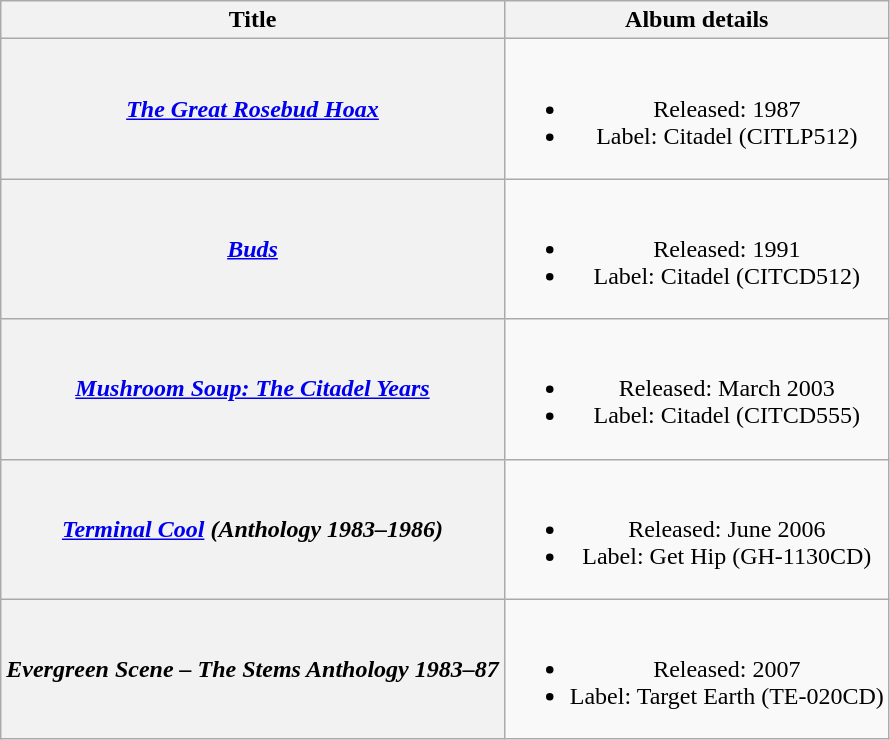<table class="wikitable plainrowheaders" style="text-align:center">
<tr>
<th>Title</th>
<th>Album details</th>
</tr>
<tr>
<th scope="row"><em><a href='#'>The Great Rosebud Hoax</a></em></th>
<td><br><ul><li>Released: 1987</li><li>Label: Citadel (CITLP512)</li></ul></td>
</tr>
<tr>
<th scope="row"><em><a href='#'>Buds</a></em></th>
<td><br><ul><li>Released: 1991</li><li>Label: Citadel (CITCD512)</li></ul></td>
</tr>
<tr>
<th scope="row"><em><a href='#'>Mushroom Soup: The Citadel Years</a></em></th>
<td><br><ul><li>Released: March 2003</li><li>Label: Citadel (CITCD555)</li></ul></td>
</tr>
<tr>
<th scope="row"><em><a href='#'>Terminal Cool</a> (Anthology 1983–1986)</em></th>
<td><br><ul><li>Released: June 2006</li><li>Label: Get Hip (GH-1130CD)</li></ul></td>
</tr>
<tr>
<th scope="row"><em>Evergreen Scene – The Stems Anthology 1983–87</em></th>
<td><br><ul><li>Released: 2007</li><li>Label: Target Earth (TE-020CD)</li></ul></td>
</tr>
</table>
